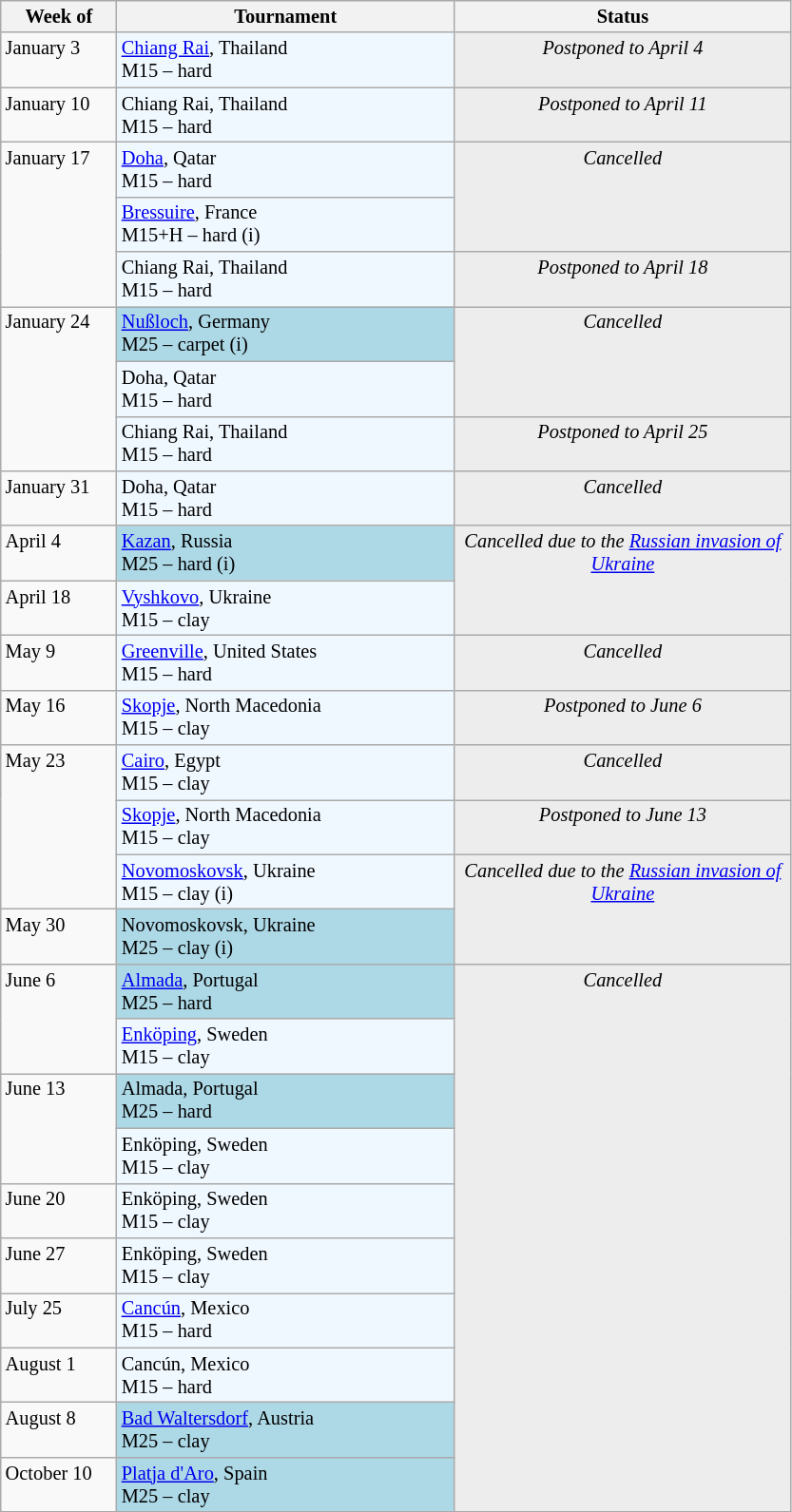<table class=wikitable style=font-size:85%>
<tr>
<th width=75>Week of</th>
<th width=230>Tournament</th>
<th width=230>Status</th>
</tr>
<tr valign=top>
<td>January 3</td>
<td style="background:#f0f8ff;"><a href='#'>Chiang Rai</a>, Thailand <br> M15 – hard</td>
<td style="text-align:center; background:#ededed"><em>Postponed to April 4</em></td>
</tr>
<tr valign=top>
<td>January 10</td>
<td style="background:#f0f8ff;">Chiang Rai, Thailand <br> M15 – hard</td>
<td style="text-align:center; background:#ededed"><em>Postponed to April 11</em></td>
</tr>
<tr valign=top>
<td rowspan=3>January 17</td>
<td style="background:#f0f8ff;"><a href='#'>Doha</a>, Qatar <br> M15 – hard</td>
<td rowspan=2 style="text-align:center; background:#ededed"><em>Cancelled</em></td>
</tr>
<tr valign=top>
<td style="background:#f0f8ff;"><a href='#'>Bressuire</a>, France <br> M15+H – hard (i)</td>
</tr>
<tr valign=top>
<td style="background:#f0f8ff;">Chiang Rai, Thailand <br> M15 – hard</td>
<td style="text-align:center; background:#ededed"><em>Postponed to April 18</em></td>
</tr>
<tr valign=top>
<td rowspan=3>January 24</td>
<td style="background:lightblue;"><a href='#'>Nußloch</a>, Germany <br> M25 – carpet (i)</td>
<td rowspan=2 style="text-align:center; background:#ededed"><em>Cancelled</em></td>
</tr>
<tr valign=top>
<td style="background:#f0f8ff;">Doha, Qatar <br> M15 – hard</td>
</tr>
<tr valign=top>
<td style="background:#f0f8ff;">Chiang Rai, Thailand <br> M15 – hard</td>
<td style="text-align:center; background:#ededed"><em>Postponed to April 25</em></td>
</tr>
<tr valign=top>
<td>January 31</td>
<td style="background:#f0f8ff;">Doha, Qatar <br> M15 – hard</td>
<td style="text-align:center; background:#ededed"><em>Cancelled</em></td>
</tr>
<tr valign=top>
<td>April 4</td>
<td style="background:lightblue;"><a href='#'>Kazan</a>, Russia <br> M25 – hard (i)</td>
<td rowspan=2 style="text-align:center; background:#ededed"><em>Cancelled due to the <a href='#'>Russian invasion of Ukraine</a></em></td>
</tr>
<tr valign=top>
<td>April 18</td>
<td style="background:#f0f8ff;"><a href='#'>Vyshkovo</a>, Ukraine <br> M15 – clay</td>
</tr>
<tr valign=top>
<td>May 9</td>
<td style="background:#f0f8ff;"><a href='#'>Greenville</a>, United States <br> M15 – hard</td>
<td style="text-align:center; background:#ededed"><em>Cancelled</em></td>
</tr>
<tr valign=top>
<td>May 16</td>
<td style="background:#f0f8ff;"><a href='#'>Skopje</a>, North Macedonia <br> M15 – clay</td>
<td style="text-align:center; background:#ededed"><em>Postponed to June 6</em></td>
</tr>
<tr valign=top>
<td rowspan=3>May 23</td>
<td style="background:#f0f8ff;"><a href='#'>Cairo</a>, Egypt <br> M15 – clay</td>
<td style="text-align:center; background:#ededed"><em>Cancelled</em></td>
</tr>
<tr valign=top>
<td style="background:#f0f8ff;"><a href='#'>Skopje</a>, North Macedonia <br> M15 – clay</td>
<td style="text-align:center; background:#ededed"><em>Postponed to June 13</em></td>
</tr>
<tr valign=top>
<td style="background:#f0f8ff;"><a href='#'>Novomoskovsk</a>, Ukraine <br> M15 – clay (i)</td>
<td rowspan=2 style="text-align:center; background:#ededed"><em>Cancelled due to the <a href='#'>Russian invasion of Ukraine</a></em></td>
</tr>
<tr valign=top>
<td>May 30</td>
<td style="background:lightblue;">Novomoskovsk, Ukraine <br> M25 – clay (i)</td>
</tr>
<tr valign=top>
<td rowspan=2>June 6</td>
<td style="background:lightblue;"><a href='#'>Almada</a>, Portugal <br> M25 – hard</td>
<td rowspan=10 style="text-align:center; background:#ededed"><em>Cancelled</em></td>
</tr>
<tr valign=top>
<td style="background:#f0f8ff;"><a href='#'>Enköping</a>, Sweden <br> M15 – clay</td>
</tr>
<tr valign=top>
<td rowspan=2>June 13</td>
<td style="background:lightblue;">Almada, Portugal <br> M25 – hard</td>
</tr>
<tr valign=top>
<td style="background:#f0f8ff;">Enköping, Sweden <br> M15 – clay</td>
</tr>
<tr valign=top>
<td>June 20</td>
<td style="background:#f0f8ff;">Enköping, Sweden <br> M15 – clay</td>
</tr>
<tr valign=top>
<td>June 27</td>
<td style="background:#f0f8ff;">Enköping, Sweden <br> M15 – clay</td>
</tr>
<tr valign=top>
<td>July 25</td>
<td style="background:#f0f8ff;"><a href='#'>Cancún</a>, Mexico <br> M15 – hard</td>
</tr>
<tr valign=top>
<td>August 1</td>
<td style="background:#f0f8ff;">Cancún, Mexico <br> M15 – hard</td>
</tr>
<tr valign=top>
<td>August 8</td>
<td style="background:lightblue;"><a href='#'>Bad Waltersdorf</a>, Austria <br> M25 – clay</td>
</tr>
<tr valign=top>
<td>October 10</td>
<td style="background:lightblue;"><a href='#'>Platja d'Aro</a>, Spain <br> M25 – clay</td>
</tr>
</table>
